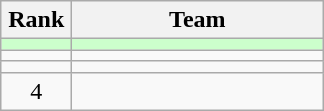<table class="wikitable" style="text-align: center;">
<tr>
<th width=40>Rank</th>
<th width=160>Team</th>
</tr>
<tr bgcolor=#ccffcc>
<td></td>
<td align=left></td>
</tr>
<tr>
<td></td>
<td align=left></td>
</tr>
<tr>
<td></td>
<td align=left></td>
</tr>
<tr>
<td>4</td>
<td align=left></td>
</tr>
</table>
